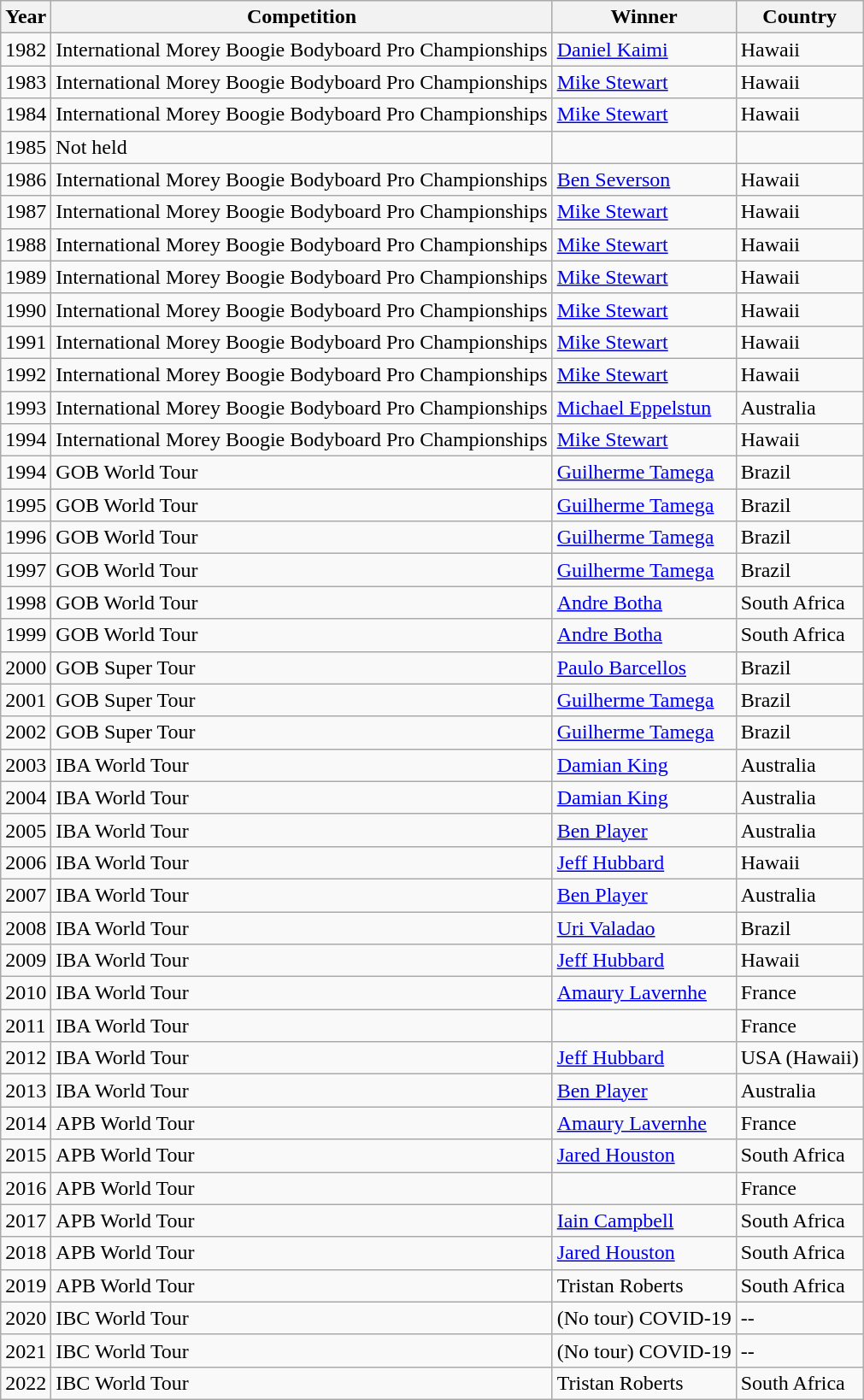<table class="wikitable sortable" border="1">
<tr>
<th>Year</th>
<th>Competition</th>
<th>Winner</th>
<th>Country</th>
</tr>
<tr>
<td>1982</td>
<td>International Morey Boogie Bodyboard Pro Championships</td>
<td><a href='#'>Daniel Kaimi</a></td>
<td>Hawaii</td>
</tr>
<tr>
<td>1983</td>
<td>International Morey Boogie Bodyboard Pro Championships</td>
<td><a href='#'>Mike Stewart</a></td>
<td>Hawaii</td>
</tr>
<tr>
<td>1984</td>
<td>International Morey Boogie Bodyboard Pro Championships</td>
<td><a href='#'>Mike Stewart</a></td>
<td>Hawaii</td>
</tr>
<tr>
<td>1985</td>
<td>Not held</td>
<td></td>
<td></td>
</tr>
<tr>
<td>1986</td>
<td>International Morey Boogie Bodyboard Pro Championships</td>
<td><a href='#'>Ben Severson</a></td>
<td>Hawaii</td>
</tr>
<tr>
<td>1987</td>
<td>International Morey Boogie Bodyboard Pro Championships</td>
<td><a href='#'>Mike Stewart</a></td>
<td>Hawaii</td>
</tr>
<tr>
<td>1988</td>
<td>International Morey Boogie Bodyboard Pro Championships</td>
<td><a href='#'>Mike Stewart</a></td>
<td>Hawaii</td>
</tr>
<tr>
<td>1989</td>
<td>International Morey Boogie Bodyboard Pro Championships</td>
<td><a href='#'>Mike Stewart</a></td>
<td>Hawaii</td>
</tr>
<tr>
<td>1990</td>
<td>International Morey Boogie Bodyboard Pro Championships</td>
<td><a href='#'>Mike Stewart</a></td>
<td>Hawaii</td>
</tr>
<tr>
<td>1991</td>
<td>International Morey Boogie Bodyboard Pro Championships</td>
<td><a href='#'>Mike Stewart</a></td>
<td>Hawaii</td>
</tr>
<tr>
<td>1992</td>
<td>International Morey Boogie Bodyboard Pro Championships</td>
<td><a href='#'>Mike Stewart</a></td>
<td>Hawaii</td>
</tr>
<tr>
<td>1993</td>
<td>International Morey Boogie Bodyboard Pro Championships</td>
<td><a href='#'>Michael Eppelstun</a></td>
<td>Australia</td>
</tr>
<tr>
<td>1994</td>
<td>International Morey Boogie Bodyboard Pro Championships</td>
<td><a href='#'>Mike Stewart</a></td>
<td>Hawaii</td>
</tr>
<tr>
<td>1994</td>
<td>GOB World Tour</td>
<td><a href='#'>Guilherme Tamega</a></td>
<td>Brazil</td>
</tr>
<tr>
<td>1995</td>
<td>GOB World Tour</td>
<td><a href='#'>Guilherme Tamega</a></td>
<td>Brazil</td>
</tr>
<tr>
<td>1996</td>
<td>GOB World Tour</td>
<td><a href='#'>Guilherme Tamega</a></td>
<td>Brazil</td>
</tr>
<tr>
<td>1997</td>
<td>GOB World Tour</td>
<td><a href='#'>Guilherme Tamega</a></td>
<td>Brazil</td>
</tr>
<tr>
<td>1998</td>
<td>GOB World Tour</td>
<td><a href='#'>Andre Botha</a></td>
<td>South Africa</td>
</tr>
<tr>
<td>1999</td>
<td>GOB World Tour</td>
<td><a href='#'>Andre Botha</a></td>
<td>South Africa</td>
</tr>
<tr>
<td>2000</td>
<td>GOB Super Tour</td>
<td><a href='#'>Paulo Barcellos</a></td>
<td>Brazil</td>
</tr>
<tr>
<td>2001</td>
<td>GOB Super Tour</td>
<td><a href='#'>Guilherme Tamega</a></td>
<td>Brazil</td>
</tr>
<tr>
<td>2002</td>
<td>GOB Super Tour</td>
<td><a href='#'>Guilherme Tamega</a></td>
<td>Brazil</td>
</tr>
<tr>
<td>2003</td>
<td>IBA World Tour</td>
<td><a href='#'>Damian King</a></td>
<td>Australia</td>
</tr>
<tr>
<td>2004</td>
<td>IBA World Tour</td>
<td><a href='#'>Damian King</a></td>
<td>Australia</td>
</tr>
<tr>
<td>2005</td>
<td>IBA World Tour</td>
<td><a href='#'>Ben Player</a></td>
<td>Australia</td>
</tr>
<tr>
<td>2006</td>
<td>IBA World Tour</td>
<td><a href='#'>Jeff Hubbard</a></td>
<td>Hawaii</td>
</tr>
<tr>
<td>2007</td>
<td>IBA World Tour</td>
<td><a href='#'>Ben Player</a></td>
<td>Australia</td>
</tr>
<tr>
<td>2008</td>
<td>IBA World Tour</td>
<td><a href='#'>Uri Valadao</a></td>
<td>Brazil</td>
</tr>
<tr>
<td>2009</td>
<td>IBA World Tour</td>
<td><a href='#'>Jeff Hubbard</a></td>
<td>Hawaii</td>
</tr>
<tr>
<td>2010</td>
<td>IBA World Tour</td>
<td><a href='#'>Amaury Lavernhe</a></td>
<td>France</td>
</tr>
<tr>
<td>2011</td>
<td>IBA World Tour</td>
<td></td>
<td>France</td>
</tr>
<tr>
<td>2012</td>
<td>IBA World Tour</td>
<td><a href='#'>Jeff Hubbard</a></td>
<td>USA (Hawaii)</td>
</tr>
<tr>
<td>2013</td>
<td>IBA World Tour</td>
<td><a href='#'>Ben Player</a></td>
<td>Australia</td>
</tr>
<tr>
<td>2014</td>
<td>APB World Tour</td>
<td><a href='#'>Amaury Lavernhe</a></td>
<td>France</td>
</tr>
<tr>
<td>2015</td>
<td>APB World Tour</td>
<td><a href='#'>Jared Houston</a></td>
<td>South Africa</td>
</tr>
<tr>
<td>2016</td>
<td>APB World Tour</td>
<td></td>
<td>France</td>
</tr>
<tr>
<td>2017</td>
<td>APB World Tour</td>
<td><a href='#'>Iain Campbell</a></td>
<td>South Africa</td>
</tr>
<tr>
<td>2018</td>
<td>APB World Tour</td>
<td><a href='#'>Jared Houston</a></td>
<td>South Africa</td>
</tr>
<tr>
<td>2019</td>
<td>APB World Tour</td>
<td>Tristan Roberts</td>
<td>South Africa</td>
</tr>
<tr>
<td>2020</td>
<td>IBC World Tour</td>
<td>(No tour) COVID-19</td>
<td>--</td>
</tr>
<tr>
<td>2021</td>
<td>IBC World Tour</td>
<td>(No tour) COVID-19</td>
<td>--</td>
</tr>
<tr>
<td>2022</td>
<td>IBC World Tour</td>
<td>Tristan Roberts</td>
<td>South Africa</td>
</tr>
</table>
